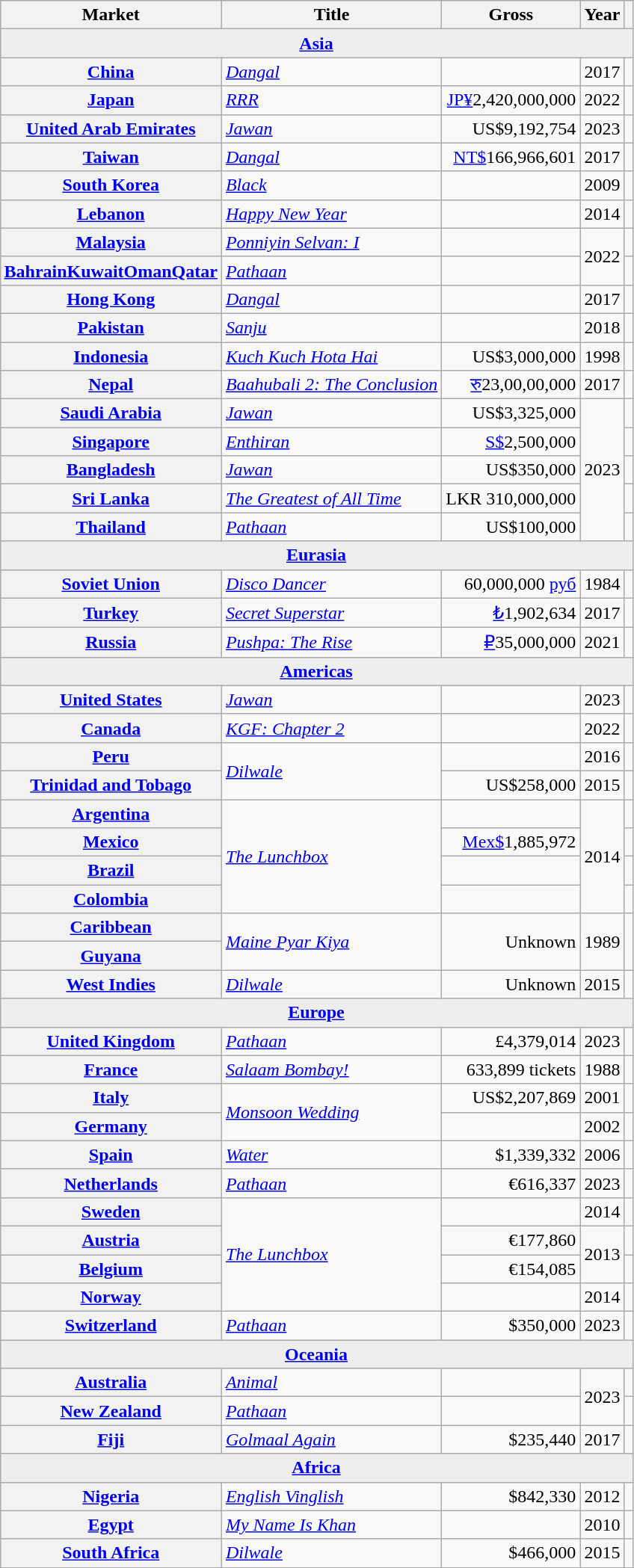<table class="wikitable sortable plainrowheaders" style="margin:auto; margin:auto;">
<tr>
<th>Market</th>
<th>Title</th>
<th class="unsortable">Gross</th>
<th>Year</th>
<th class="unsortable"></th>
</tr>
<tr style="background:#eeeeee; width:50px; border:1px solid #aaa;" span>
<td colspan="5" style="text-align:center"><strong><a href='#'>Asia</a></strong></td>
</tr>
<tr>
<th scope="row"><a href='#'>China</a></th>
<td><em><a href='#'>Dangal</a></em></td>
<td style="text-align:right"></td>
<td style="text-align:center;">2017</td>
<td style="text-align:center;"></td>
</tr>
<tr>
<th scope="row"><a href='#'>Japan</a></th>
<td><em><a href='#'>RRR</a></em></td>
<td style="text-align:right"><a href='#'>JP¥</a>2,420,000,000</td>
<td style="text-align:center;">2022</td>
<td style="text-align:center;"></td>
</tr>
<tr>
<th scope="row"><a href='#'>United Arab Emirates</a></th>
<td><em><a href='#'>Jawan</a></em></td>
<td style="text-align:right">US$9,192,754</td>
<td style="text-align:center;">2023</td>
<td style="text-align:center;"></td>
</tr>
<tr>
<th scope="row"><a href='#'>Taiwan</a></th>
<td><em><a href='#'>Dangal</a></em></td>
<td style="text-align:right"><a href='#'>NT$</a>166,966,601</td>
<td style="text-align:center;">2017</td>
<td style="text-align:center;"></td>
</tr>
<tr>
<th scope="row"><a href='#'>South Korea</a></th>
<td><em><a href='#'>Black</a></em></td>
<td style="text-align:right"></td>
<td style="text-align:center;">2009</td>
<td style="text-align:center;"></td>
</tr>
<tr>
<th scope="row"><a href='#'>Lebanon</a></th>
<td><em><a href='#'>Happy New Year</a></em></td>
<td style="text-align:right"></td>
<td style="text-align:center;">2014</td>
<td style="text-align:center;"></td>
</tr>
<tr>
<th scope="row"><a href='#'>Malaysia</a></th>
<td><em><a href='#'>Ponniyin Selvan: I</a></em></td>
<td style="text-align:right"></td>
<td rowspan="2" style="text-align:center;">2022</td>
<td style="text-align:center;"></td>
</tr>
<tr>
<th scope="row"><a href='#'>Bahrain</a><a href='#'>Kuwait</a><a href='#'>Oman</a><a href='#'>Qatar</a></th>
<td><em><a href='#'>Pathaan</a></em></td>
<td style="text-align:right"></td>
<td style="text-align:center;"></td>
</tr>
<tr>
<th scope="row"><a href='#'>Hong Kong</a></th>
<td><em><a href='#'>Dangal</a></em></td>
<td style="text-align:right"></td>
<td style="text-align:center;">2017</td>
<td style="text-align:center;"></td>
</tr>
<tr>
<th scope="row"><a href='#'>Pakistan</a></th>
<td><em><a href='#'>Sanju</a></em></td>
<td style="text-align:right"></td>
<td style="text-align:center;">2018</td>
<td style="text-align:center;"></td>
</tr>
<tr>
<th scope="row"><a href='#'>Indonesia</a></th>
<td><em><a href='#'>Kuch Kuch Hota Hai</a></em></td>
<td style="text-align:right">US$3,000,000</td>
<td style="text-align:center;">1998</td>
<td style="text-align:center;"></td>
</tr>
<tr>
<th scope="row"><a href='#'>Nepal</a></th>
<td><em><a href='#'>Baahubali 2: The Conclusion</a></em></td>
<td align="right"><a href='#'>रु</a>23,00,00,000</td>
<td style="text-align:center;">2017</td>
<td style="text-align:center;"></td>
</tr>
<tr>
<th scope="row"><a href='#'>Saudi Arabia</a></th>
<td><em><a href='#'>Jawan</a></em></td>
<td style="text-align:right">US$3,325,000</td>
<td rowspan="5" style="text-align:center;">2023</td>
<td style="text-align:center;"></td>
</tr>
<tr>
<th scope="row"><a href='#'>Singapore</a></th>
<td><em><a href='#'>Enthiran</a></em></td>
<td style="text-align:right"><a href='#'>S$</a>2,500,000</td>
<td style="text-align:center;"></td>
</tr>
<tr>
<th scope="row"><a href='#'>Bangladesh</a></th>
<td><em><a href='#'>Jawan</a></em></td>
<td style="text-align:right">US$350,000</td>
<td style="text-align:center;"></td>
</tr>
<tr>
<th scope="row"><a href='#'>Sri Lanka</a></th>
<td><em><a href='#'>The Greatest of All Time</a></em></td>
<td style="text-align:right">LKR 310,000,000</td>
<td style="text-align:center;"></td>
</tr>
<tr>
<th scope="row"><a href='#'>Thailand</a></th>
<td><em><a href='#'>Pathaan</a></em></td>
<td style="text-align:right">US$100,000</td>
<td style="text-align:center;"></td>
</tr>
<tr style="background:#eeeeee; width:50px; border:1px solid #aaa;" span>
<td colspan="5" style="text-align:center"><strong><a href='#'>Eurasia</a></strong></td>
</tr>
<tr>
<th scope="row"><a href='#'>Soviet Union</a></th>
<td><em><a href='#'>Disco Dancer</a></em></td>
<td style="text-align:right">60,000,000 <a href='#'>руб</a></td>
<td style="text-align:center;">1984</td>
<td style="text-align:center;"></td>
</tr>
<tr>
<th scope="row"><a href='#'>Turkey</a></th>
<td><em><a href='#'>Secret Superstar</a></em></td>
<td style="text-align:right"><a href='#'>₺</a>1,902,634</td>
<td style="text-align:center;">2017</td>
<td style="text-align:center;"></td>
</tr>
<tr>
<th scope="row"><a href='#'>Russia</a></th>
<td><em><a href='#'>Pushpa: The Rise</a></em></td>
<td style="text-align:right"><a href='#'>₽</a>35,000,000</td>
<td style="text-align:center;">2021</td>
<td style="text-align:center;"></td>
</tr>
<tr style="background:#eeeeee; width:50px; border:1px solid #aaa;" span>
<td colspan="5" style="text-align:center"><strong><a href='#'>Americas</a></strong></td>
</tr>
<tr>
<th scope="row"><a href='#'>United States</a></th>
<td><em><a href='#'>Jawan</a></em></td>
<td style="text-align:right"></td>
<td style="text-align:center;">2023</td>
<td style="text-align:center;"></td>
</tr>
<tr>
<th scope="row"><a href='#'>Canada</a></th>
<td><em><a href='#'>KGF: Chapter 2</a></em></td>
<td style="text-align:right"></td>
<td style="text-align:center;">2022</td>
<td style="text-align:center;"></td>
</tr>
<tr>
<th scope="row"><a href='#'>Peru</a></th>
<td rowspan="2"><em><a href='#'>Dilwale</a></em></td>
<td style="text-align:right"></td>
<td style="text-align:center;">2016</td>
<td style="text-align:center;"></td>
</tr>
<tr>
<th scope="row"><a href='#'>Trinidad and Tobago</a></th>
<td style="text-align:right">US$258,000</td>
<td style="text-align:center;">2015</td>
<td style="text-align:center;"></td>
</tr>
<tr>
<th scope="row"><a href='#'>Argentina</a></th>
<td rowspan="4"><em><a href='#'>The Lunchbox</a></em></td>
<td style="text-align:right"></td>
<td rowspan="4" style="text-align:center;">2014</td>
<td style="text-align:center;"></td>
</tr>
<tr>
<th scope="row"><a href='#'>Mexico</a></th>
<td style="text-align:right"><a href='#'>Mex$</a>1,885,972</td>
<td style="text-align:center;"></td>
</tr>
<tr>
<th scope="row"><a href='#'>Brazil</a></th>
<td style="text-align:right"></td>
<td style="text-align:center;"></td>
</tr>
<tr>
<th scope="row"><a href='#'>Colombia</a></th>
<td style="text-align:right"></td>
<td style="text-align:center;"></td>
</tr>
<tr>
<th scope="row"><a href='#'>Caribbean</a></th>
<td rowspan="2"><em><a href='#'>Maine Pyar Kiya</a></em></td>
<td rowspan="2" style="text-align:right">Unknown</td>
<td rowspan="2" style="text-align:center;">1989</td>
<td rowspan="2" style="text-align:center;"></td>
</tr>
<tr>
<th scope="row"><a href='#'>Guyana</a></th>
</tr>
<tr>
<th scope="row"><a href='#'>West Indies</a></th>
<td><em><a href='#'>Dilwale</a></em></td>
<td style="text-align:right">Unknown</td>
<td style="text-align:center;">2015</td>
<td style="text-align:center;"></td>
</tr>
<tr style="background:#eeeeee; width:50px; border:1px solid #aaa;" span>
<td colspan="5" style="text-align:center"><strong><a href='#'>Europe</a></strong></td>
</tr>
<tr>
<th scope="row"><a href='#'>United Kingdom</a></th>
<td><em><a href='#'>Pathaan</a></em></td>
<td style="text-align:right">£4,379,014</td>
<td style="text-align:center;">2023</td>
<td style="text-align:center;"></td>
</tr>
<tr>
<th scope="row"><a href='#'>France</a></th>
<td><em><a href='#'>Salaam Bombay!</a></em></td>
<td style="text-align:right">633,899 tickets</td>
<td style="text-align:center;">1988</td>
<td style="text-align:center;"></td>
</tr>
<tr>
<th scope="row"><a href='#'>Italy</a></th>
<td rowspan="2"><em><a href='#'>Monsoon Wedding</a></em></td>
<td style="text-align:right">US$2,207,869</td>
<td style="text-align:center;">2001</td>
<td style="text-align:center;"></td>
</tr>
<tr>
<th scope="row"><a href='#'>Germany</a></th>
<td style="text-align:right"></td>
<td style="text-align:center;">2002</td>
<td style="text-align:center;"></td>
</tr>
<tr>
<th scope="row"><a href='#'>Spain</a></th>
<td><em><a href='#'>Water</a></em></td>
<td style="text-align:right">$1,339,332</td>
<td style="text-align:center;">2006</td>
<td style="text-align:center;"></td>
</tr>
<tr>
<th scope="row"><a href='#'>Netherlands</a></th>
<td><em><a href='#'>Pathaan</a></em></td>
<td style="text-align:right">€616,337</td>
<td style="text-align:center;">2023</td>
<td style="text-align:center;"></td>
</tr>
<tr>
<th scope="row"><a href='#'>Sweden</a></th>
<td rowspan="4"><em><a href='#'>The Lunchbox</a></em></td>
<td style="text-align:right"></td>
<td style="text-align:center;">2014</td>
<td style="text-align:center;"></td>
</tr>
<tr>
<th scope="row"><a href='#'>Austria</a></th>
<td style="text-align:right">€177,860</td>
<td rowspan="2" style="text-align:center;">2013</td>
<td style="text-align:center;"></td>
</tr>
<tr>
<th scope="row"><a href='#'>Belgium</a></th>
<td style="text-align:right">€154,085</td>
<td style="text-align:center;"></td>
</tr>
<tr>
<th scope="row"><a href='#'>Norway</a></th>
<td style="text-align:right"></td>
<td style="text-align:center;">2014</td>
<td style="text-align:center;"></td>
</tr>
<tr>
<th scope="row"><a href='#'>Switzerland</a></th>
<td><em><a href='#'>Pathaan</a></em></td>
<td style="text-align:right">$350,000</td>
<td style="text-align:center;">2023</td>
<td style="text-align:center;"></td>
</tr>
<tr style="background:#eeeeee; width:50px; border:1px solid #aaa;" span>
<td colspan="5" style="text-align:center"><strong><a href='#'>Oceania</a></strong></td>
</tr>
<tr>
<th scope="row"><a href='#'>Australia</a></th>
<td><em><a href='#'>Animal</a></em></td>
<td style="text-align:right"></td>
<td rowspan="2" style="text-align:center;">2023</td>
<td style="text-align:center;"></td>
</tr>
<tr>
<th scope="row"><a href='#'>New Zealand</a></th>
<td><em><a href='#'>Pathaan</a></em></td>
<td style="text-align:right"></td>
<td style="text-align:center;"></td>
</tr>
<tr>
<th scope="row"><a href='#'>Fiji</a></th>
<td><em><a href='#'>Golmaal Again</a></em></td>
<td style="text-align:right">$235,440</td>
<td style="text-align:center;">2017</td>
<td style="text-align:center;"></td>
</tr>
<tr style="background:#eeeeee; width:50px; border:1px solid #aaa;" span>
<td colspan="5" style="text-align:center"><strong><a href='#'>Africa</a></strong></td>
</tr>
<tr>
<th scope="row"><a href='#'>Nigeria</a></th>
<td><em><a href='#'>English Vinglish</a></em></td>
<td style="text-align:right">$842,330</td>
<td style="text-align:center;">2012</td>
<td style="text-align:center;"></td>
</tr>
<tr>
<th scope="row"><a href='#'>Egypt</a></th>
<td><em><a href='#'>My Name Is Khan</a></em></td>
<td style="text-align:right"></td>
<td style="text-align:center;">2010</td>
<td style="text-align:center;"></td>
</tr>
<tr>
<th scope="row"><a href='#'>South Africa</a></th>
<td><em><a href='#'>Dilwale</a></em></td>
<td style="text-align:right">$466,000</td>
<td style="text-align:center;">2015</td>
<td style="text-align:center;"></td>
</tr>
</table>
